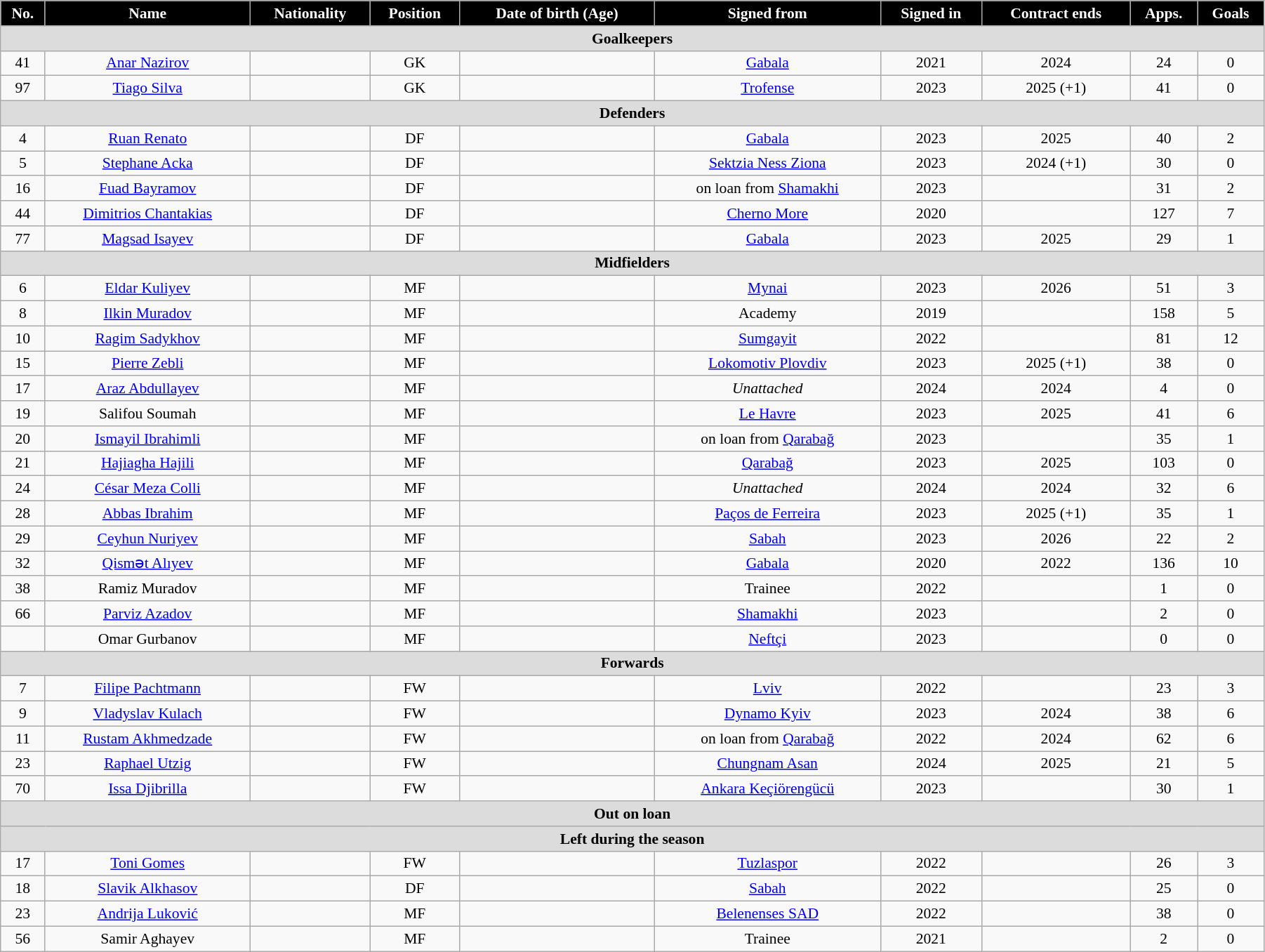<table class="wikitable"  style="text-align:center; font-size:90%; width:95%;">
<tr>
<th style="background:#000000; color:#FFFFFF; text-align:center;">No.</th>
<th style="background:#000000; color:#FFFFFF; text-align:center;">Name</th>
<th style="background:#000000; color:#FFFFFF; text-align:center;">Nationality</th>
<th style="background:#000000; color:#FFFFFF; text-align:center;">Position</th>
<th style="background:#000000; color:#FFFFFF; text-align:center;">Date of birth (Age)</th>
<th style="background:#000000; color:#FFFFFF; text-align:center;">Signed from</th>
<th style="background:#000000; color:#FFFFFF; text-align:center;">Signed in</th>
<th style="background:#000000; color:#FFFFFF; text-align:center;">Contract ends</th>
<th style="background:#000000; color:#FFFFFF; text-align:center;">Apps.</th>
<th style="background:#000000; color:#FFFFFF; text-align:center;">Goals</th>
</tr>
<tr>
<th colspan="11"  style="background:#dcdcdc; text-align:center;">Goalkeepers</th>
</tr>
<tr>
<td>41</td>
<td><a href='#'>Anar Nazirov</a></td>
<td></td>
<td>GK</td>
<td></td>
<td><a href='#'>Gabala</a></td>
<td>2021</td>
<td>2024</td>
<td>24</td>
<td>0</td>
</tr>
<tr>
<td>97</td>
<td><a href='#'>Tiago Silva</a></td>
<td></td>
<td>GK</td>
<td></td>
<td><a href='#'>Trofense</a></td>
<td>2023</td>
<td>2025 (+1)</td>
<td>41</td>
<td>0</td>
</tr>
<tr>
<th colspan="11"  style="background:#dcdcdc; text-align:center;">Defenders</th>
</tr>
<tr>
<td>4</td>
<td><a href='#'>Ruan Renato</a></td>
<td></td>
<td>DF</td>
<td></td>
<td><a href='#'>Gabala</a></td>
<td>2023</td>
<td>2025</td>
<td>40</td>
<td>2</td>
</tr>
<tr>
<td>5</td>
<td><a href='#'>Stephane Acka</a></td>
<td></td>
<td>DF</td>
<td></td>
<td><a href='#'>Sektzia Ness Ziona</a></td>
<td>2023</td>
<td>2024 (+1)</td>
<td>30</td>
<td>0</td>
</tr>
<tr>
<td>16</td>
<td><a href='#'>Fuad Bayramov</a></td>
<td></td>
<td>DF</td>
<td></td>
<td>on loan from <a href='#'>Shamakhi</a></td>
<td>2023</td>
<td></td>
<td>31</td>
<td>2</td>
</tr>
<tr>
<td>44</td>
<td><a href='#'>Dimitrios Chantakias</a></td>
<td></td>
<td>DF</td>
<td></td>
<td><a href='#'>Cherno More</a></td>
<td>2020</td>
<td></td>
<td>127</td>
<td>7</td>
</tr>
<tr>
<td>77</td>
<td><a href='#'>Magsad Isayev</a></td>
<td></td>
<td>DF</td>
<td></td>
<td><a href='#'>Gabala</a></td>
<td>2023</td>
<td>2025</td>
<td>29</td>
<td>1</td>
</tr>
<tr>
<th colspan="11"  style="background:#dcdcdc; text-align:center;">Midfielders</th>
</tr>
<tr>
<td>6</td>
<td><a href='#'>Eldar Kuliyev</a></td>
<td></td>
<td>MF</td>
<td></td>
<td><a href='#'>Mynai</a></td>
<td>2023</td>
<td>2026</td>
<td>51</td>
<td>3</td>
</tr>
<tr>
<td>8</td>
<td><a href='#'>Ilkin Muradov</a></td>
<td></td>
<td>MF</td>
<td></td>
<td>Academy</td>
<td>2019</td>
<td></td>
<td>158</td>
<td>5</td>
</tr>
<tr>
<td>10</td>
<td><a href='#'>Ragim Sadykhov</a></td>
<td></td>
<td>MF</td>
<td></td>
<td><a href='#'>Sumgayit</a></td>
<td>2022</td>
<td></td>
<td>81</td>
<td>12</td>
</tr>
<tr>
<td>15</td>
<td><a href='#'>Pierre Zebli</a></td>
<td></td>
<td>MF</td>
<td></td>
<td><a href='#'>Lokomotiv Plovdiv</a></td>
<td>2023</td>
<td>2025 (+1) </td>
<td>38</td>
<td>0</td>
</tr>
<tr>
<td>17</td>
<td><a href='#'>Araz Abdullayev</a></td>
<td></td>
<td>MF</td>
<td></td>
<td><em>Unattached</em></td>
<td>2024</td>
<td>2024</td>
<td>4</td>
<td>0</td>
</tr>
<tr>
<td>19</td>
<td>Salifou Soumah</td>
<td></td>
<td>MF</td>
<td></td>
<td><a href='#'>Le Havre</a></td>
<td>2023</td>
<td>2025</td>
<td>41</td>
<td>6</td>
</tr>
<tr>
<td>20</td>
<td><a href='#'>Ismayil Ibrahimli</a></td>
<td></td>
<td>MF</td>
<td></td>
<td>on loan from <a href='#'>Qarabağ</a></td>
<td>2023</td>
<td></td>
<td>35</td>
<td>1</td>
</tr>
<tr>
<td>21</td>
<td><a href='#'>Hajiagha Hajili</a></td>
<td></td>
<td>MF</td>
<td></td>
<td><a href='#'>Qarabağ</a></td>
<td>2023</td>
<td>2025</td>
<td>103</td>
<td>0</td>
</tr>
<tr>
<td>24</td>
<td><a href='#'>César Meza Colli</a></td>
<td></td>
<td>MF</td>
<td></td>
<td><em>Unattached</em></td>
<td>2024</td>
<td>2024</td>
<td>32</td>
<td>6</td>
</tr>
<tr>
<td>28</td>
<td><a href='#'>Abbas Ibrahim</a></td>
<td></td>
<td>MF</td>
<td></td>
<td><a href='#'>Paços de Ferreira</a></td>
<td>2023</td>
<td>2025 (+1) </td>
<td>35</td>
<td>1</td>
</tr>
<tr>
<td>29</td>
<td><a href='#'>Ceyhun Nuriyev</a></td>
<td></td>
<td>MF</td>
<td></td>
<td><a href='#'>Sabah</a></td>
<td>2023</td>
<td>2026</td>
<td>22</td>
<td>2</td>
</tr>
<tr>
<td>32</td>
<td><a href='#'>Qismət Alıyev</a></td>
<td></td>
<td>MF</td>
<td></td>
<td><a href='#'>Gabala</a></td>
<td>2020</td>
<td>2022</td>
<td>136</td>
<td>10</td>
</tr>
<tr>
<td>38</td>
<td>Ramiz Muradov</td>
<td></td>
<td>MF</td>
<td></td>
<td>Trainee</td>
<td>2022</td>
<td></td>
<td>1</td>
<td>0</td>
</tr>
<tr>
<td>66</td>
<td><a href='#'>Parviz Azadov</a></td>
<td></td>
<td>MF</td>
<td></td>
<td><a href='#'>Shamakhi</a></td>
<td>2023</td>
<td></td>
<td>2</td>
<td>0</td>
</tr>
<tr>
<td></td>
<td>Omar Gurbanov</td>
<td></td>
<td>MF</td>
<td></td>
<td><a href='#'>Neftçi</a></td>
<td>2023</td>
<td></td>
<td>0</td>
<td>0</td>
</tr>
<tr>
<th colspan="11"  style="background:#dcdcdc; text-align:center;">Forwards</th>
</tr>
<tr>
<td>7</td>
<td><a href='#'>Filipe Pachtmann</a></td>
<td></td>
<td>FW</td>
<td></td>
<td><a href='#'>Lviv</a></td>
<td>2022</td>
<td></td>
<td>23</td>
<td>3</td>
</tr>
<tr>
<td>9</td>
<td><a href='#'>Vladyslav Kulach</a></td>
<td></td>
<td>FW</td>
<td></td>
<td><a href='#'>Dynamo Kyiv</a></td>
<td>2023</td>
<td>2024</td>
<td>38</td>
<td>6</td>
</tr>
<tr>
<td>11</td>
<td><a href='#'>Rustam Akhmedzade</a></td>
<td></td>
<td>FW</td>
<td></td>
<td>on loan from <a href='#'>Qarabağ</a></td>
<td>2022</td>
<td>2024</td>
<td>62</td>
<td>6</td>
</tr>
<tr>
<td>23</td>
<td><a href='#'>Raphael Utzig</a></td>
<td></td>
<td>FW</td>
<td></td>
<td><a href='#'>Chungnam Asan</a></td>
<td>2024</td>
<td>2025</td>
<td>21</td>
<td>5</td>
</tr>
<tr>
<td>70</td>
<td><a href='#'>Issa Djibrilla</a></td>
<td></td>
<td>FW</td>
<td></td>
<td><a href='#'>Ankara Keçiörengücü</a></td>
<td>2023</td>
<td></td>
<td>30</td>
<td>1</td>
</tr>
<tr>
<th colspan="11"  style="background:#dcdcdc; text-align:center;">Out on loan</th>
</tr>
<tr>
<th colspan="11"  style="background:#dcdcdc; text-align:center;">Left during the season</th>
</tr>
<tr>
<td>17</td>
<td><a href='#'>Toni Gomes</a></td>
<td></td>
<td>FW</td>
<td></td>
<td><a href='#'>Tuzlaspor</a></td>
<td>2022</td>
<td></td>
<td>26</td>
<td>3</td>
</tr>
<tr>
<td>18</td>
<td><a href='#'>Slavik Alkhasov</a></td>
<td></td>
<td>DF</td>
<td></td>
<td><a href='#'>Sabah</a></td>
<td>2022</td>
<td></td>
<td>25</td>
<td>0</td>
</tr>
<tr>
<td>23</td>
<td><a href='#'>Andrija Luković</a></td>
<td></td>
<td>MF</td>
<td></td>
<td><a href='#'>Belenenses SAD</a></td>
<td>2022</td>
<td></td>
<td>38</td>
<td>0</td>
</tr>
<tr>
<td>56</td>
<td>Samir Aghayev</td>
<td></td>
<td>MF</td>
<td></td>
<td>Trainee</td>
<td>2021</td>
<td></td>
<td>2</td>
<td>0</td>
</tr>
</table>
